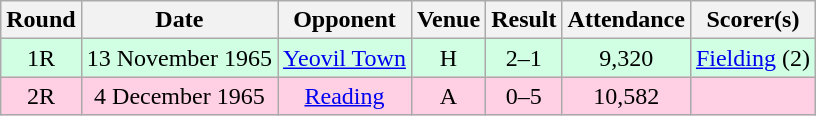<table style="text-align:center;" class="wikitable sortable">
<tr>
<th>Round</th>
<th>Date</th>
<th>Opponent</th>
<th>Venue</th>
<th>Result</th>
<th>Attendance</th>
<th>Scorer(s)</th>
</tr>
<tr style="background:#d0ffe3;">
<td>1R</td>
<td>13 November 1965</td>
<td><a href='#'>Yeovil Town</a></td>
<td>H</td>
<td>2–1</td>
<td>9,320</td>
<td><a href='#'>Fielding</a> (2)</td>
</tr>
<tr style="background:#ffd0e3;">
<td>2R</td>
<td>4 December 1965</td>
<td><a href='#'>Reading</a></td>
<td>A</td>
<td>0–5</td>
<td>10,582</td>
<td></td>
</tr>
</table>
